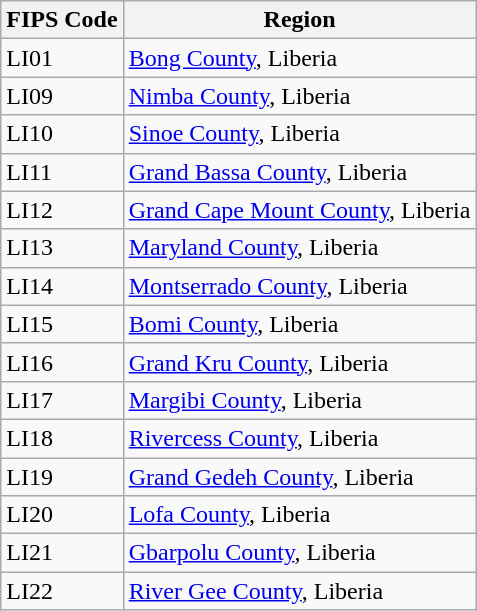<table class="wikitable">
<tr>
<th>FIPS Code</th>
<th>Region</th>
</tr>
<tr>
<td>LI01</td>
<td><a href='#'>Bong County</a>, Liberia</td>
</tr>
<tr>
<td>LI09</td>
<td><a href='#'>Nimba County</a>, Liberia</td>
</tr>
<tr>
<td>LI10</td>
<td><a href='#'>Sinoe County</a>, Liberia</td>
</tr>
<tr>
<td>LI11</td>
<td><a href='#'>Grand Bassa County</a>, Liberia</td>
</tr>
<tr>
<td>LI12</td>
<td><a href='#'>Grand Cape Mount County</a>, Liberia</td>
</tr>
<tr>
<td>LI13</td>
<td><a href='#'>Maryland County</a>, Liberia</td>
</tr>
<tr>
<td>LI14</td>
<td><a href='#'>Montserrado County</a>, Liberia</td>
</tr>
<tr>
<td>LI15</td>
<td><a href='#'>Bomi County</a>, Liberia</td>
</tr>
<tr>
<td>LI16</td>
<td><a href='#'>Grand Kru County</a>, Liberia</td>
</tr>
<tr>
<td>LI17</td>
<td><a href='#'>Margibi County</a>, Liberia</td>
</tr>
<tr>
<td>LI18</td>
<td><a href='#'>Rivercess County</a>, Liberia</td>
</tr>
<tr>
<td>LI19</td>
<td><a href='#'>Grand Gedeh County</a>, Liberia</td>
</tr>
<tr>
<td>LI20</td>
<td><a href='#'>Lofa County</a>, Liberia</td>
</tr>
<tr>
<td>LI21</td>
<td><a href='#'>Gbarpolu County</a>, Liberia</td>
</tr>
<tr>
<td>LI22</td>
<td><a href='#'>River Gee County</a>, Liberia</td>
</tr>
</table>
